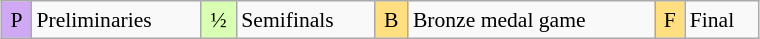<table class="wikitable" style="margin:0.5em auto; font-size:90%; line-height:1.25em;" width=40%;>
<tr>
<td style="background-color:#D0A9F5;text-align:center;">P</td>
<td>Preliminaries</td>
<td style="background-color:#D9FFB2;text-align:center;">½</td>
<td>Semifinals</td>
<td style="background-color:#FFDF80;text-align:center;">B</td>
<td>Bronze medal game</td>
<td style="background-color:#FFDF80;text-align:center;">F</td>
<td>Final</td>
</tr>
</table>
